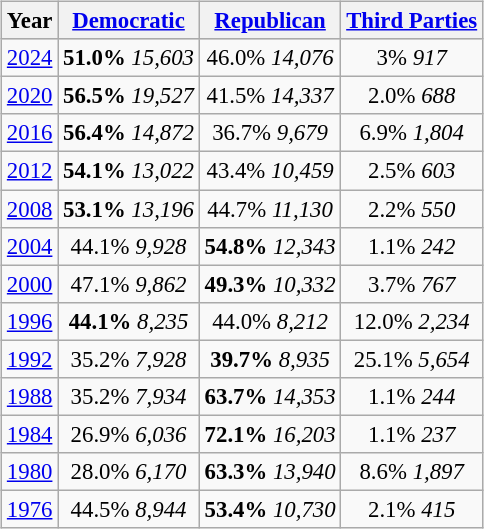<table class="wikitable"  style="float:right; margin:1em; font-size:95%;">
<tr style="background:lightgrey;">
<th>Year</th>
<th><a href='#'>Democratic</a></th>
<th><a href='#'>Republican</a></th>
<th><a href='#'>Third Parties</a></th>
</tr>
<tr>
<td align="center" ><a href='#'>2024</a></td>
<td align="center" ><strong>51.0%</strong> <em>15,603</em></td>
<td align="center" >46.0% <em>14,076</em></td>
<td align="center" >3% <em>917</em></td>
</tr>
<tr>
<td align="center" ><a href='#'>2020</a></td>
<td align="center" ><strong>56.5%</strong> <em>19,527</em></td>
<td align="center" >41.5% <em>14,337</em></td>
<td align="center" >2.0% <em>688</em></td>
</tr>
<tr>
<td align="center" ><a href='#'>2016</a></td>
<td align="center" ><strong>56.4%</strong> <em>14,872</em></td>
<td align="center" >36.7% <em>9,679</em></td>
<td align="center" >6.9% <em>1,804</em></td>
</tr>
<tr>
<td align="center" ><a href='#'>2012</a></td>
<td align="center" ><strong>54.1%</strong> <em>13,022</em></td>
<td align="center" >43.4% <em>10,459</em></td>
<td align="center" >2.5% <em>603</em></td>
</tr>
<tr>
<td align="center" ><a href='#'>2008</a></td>
<td align="center" ><strong>53.1%</strong> <em>13,196</em></td>
<td align="center" >44.7% <em>11,130</em></td>
<td align="center" >2.2% <em>550</em></td>
</tr>
<tr>
<td align="center" ><a href='#'>2004</a></td>
<td align="center" >44.1% <em>9,928</em></td>
<td align="center" ><strong>54.8%</strong> <em>12,343</em></td>
<td align="center" >1.1% <em>242</em></td>
</tr>
<tr>
<td align="center" ><a href='#'>2000</a></td>
<td align="center" >47.1% <em>9,862</em></td>
<td align="center" ><strong>49.3%</strong> <em>10,332</em></td>
<td align="center" >3.7% <em>767</em></td>
</tr>
<tr>
<td align="center" ><a href='#'>1996</a></td>
<td align="center" ><strong>44.1%</strong> <em>8,235</em></td>
<td align="center" >44.0% <em>8,212</em></td>
<td align="center" >12.0% <em>2,234</em></td>
</tr>
<tr>
<td align="center" ><a href='#'>1992</a></td>
<td align="center" >35.2% <em>7,928</em></td>
<td align="center" ><strong>39.7%</strong> <em>8,935</em></td>
<td align="center" >25.1% <em>5,654</em></td>
</tr>
<tr>
<td align="center" ><a href='#'>1988</a></td>
<td align="center" >35.2% <em>7,934</em></td>
<td align="center" ><strong>63.7%</strong> <em>14,353</em></td>
<td align="center" >1.1% <em>244</em></td>
</tr>
<tr>
<td align="center" ><a href='#'>1984</a></td>
<td align="center" >26.9% <em>6,036</em></td>
<td align="center" ><strong>72.1%</strong> <em>16,203</em></td>
<td align="center" >1.1% <em>237</em></td>
</tr>
<tr>
<td align="center" ><a href='#'>1980</a></td>
<td align="center" >28.0% <em>6,170</em></td>
<td align="center" ><strong>63.3%</strong> <em>13,940</em></td>
<td align="center" >8.6% <em>1,897</em></td>
</tr>
<tr>
<td align="center" ><a href='#'>1976</a></td>
<td align="center" >44.5% <em>8,944</em></td>
<td align="center" ><strong>53.4%</strong> <em>10,730</em></td>
<td align="center" >2.1% <em>415</em></td>
</tr>
</table>
